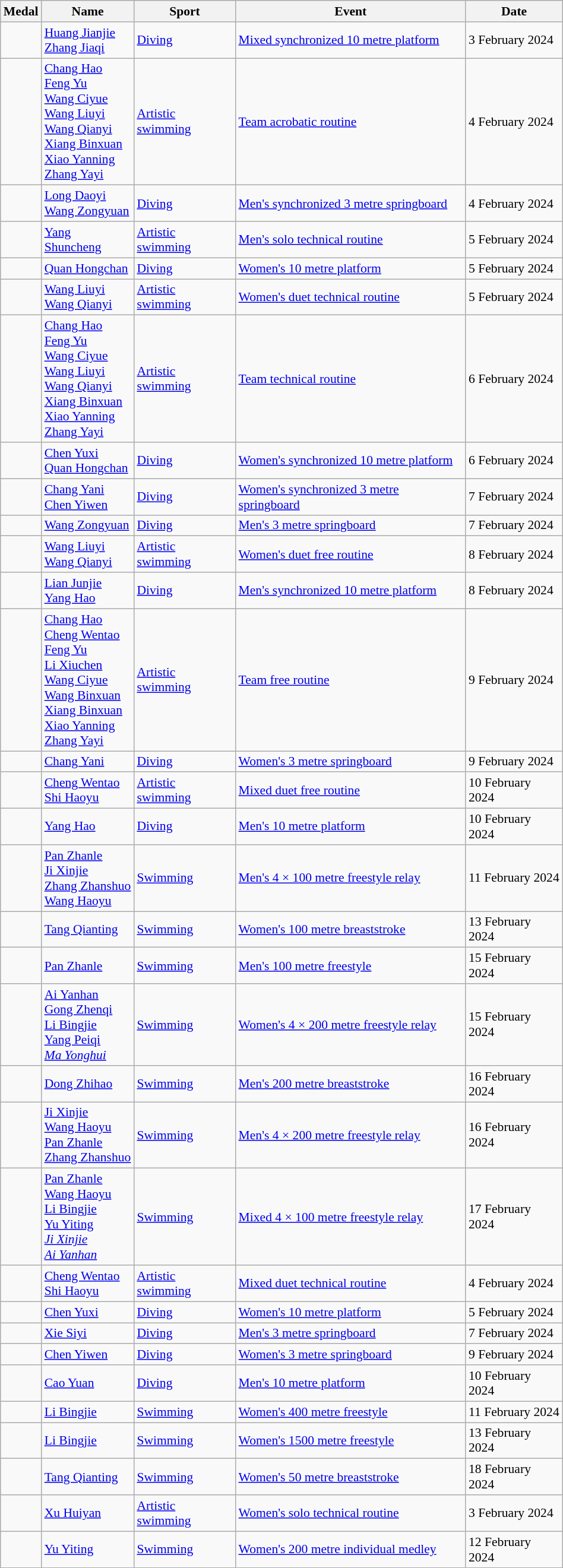<table class="wikitable sortable" style="font-size:90%; width:50%;">
<tr>
<th>Medal</th>
<th>Name</th>
<th>Sport</th>
<th>Event</th>
<th>Date</th>
</tr>
<tr>
<td></td>
<td><a href='#'>Huang Jianjie</a><br><a href='#'>Zhang Jiaqi</a></td>
<td><a href='#'>Diving</a></td>
<td><a href='#'>Mixed synchronized 10 metre platform</a></td>
<td>3 February 2024</td>
</tr>
<tr>
<td></td>
<td><a href='#'>Chang Hao</a><br><a href='#'>Feng Yu</a><br><a href='#'>Wang Ciyue</a><br><a href='#'>Wang Liuyi</a><br><a href='#'>Wang Qianyi</a><br><a href='#'>Xiang Binxuan</a><br><a href='#'>Xiao Yanning</a><br><a href='#'>Zhang Yayi</a></td>
<td><a href='#'>Artistic swimming</a></td>
<td><a href='#'>Team acrobatic routine</a></td>
<td>4 February 2024</td>
</tr>
<tr>
<td></td>
<td><a href='#'>Long Daoyi</a><br><a href='#'>Wang Zongyuan</a></td>
<td><a href='#'>Diving</a></td>
<td><a href='#'>Men's synchronized 3 metre springboard</a></td>
<td>4 February 2024</td>
</tr>
<tr>
<td></td>
<td><a href='#'>Yang Shuncheng</a></td>
<td><a href='#'>Artistic swimming</a></td>
<td><a href='#'>Men's solo technical routine</a></td>
<td>5 February 2024</td>
</tr>
<tr>
<td></td>
<td><a href='#'>Quan Hongchan</a></td>
<td><a href='#'>Diving</a></td>
<td><a href='#'>Women's 10 metre platform</a></td>
<td>5 February 2024</td>
</tr>
<tr>
<td></td>
<td><a href='#'>Wang Liuyi</a><br><a href='#'>Wang Qianyi</a></td>
<td><a href='#'>Artistic swimming</a></td>
<td><a href='#'>Women's duet technical routine</a></td>
<td>5 February 2024</td>
</tr>
<tr>
<td></td>
<td><a href='#'>Chang Hao</a><br><a href='#'>Feng Yu</a><br><a href='#'>Wang Ciyue</a><br><a href='#'>Wang Liuyi</a><br><a href='#'>Wang Qianyi</a><br><a href='#'>Xiang Binxuan</a><br><a href='#'>Xiao Yanning</a><br><a href='#'>Zhang Yayi</a></td>
<td><a href='#'>Artistic swimming</a></td>
<td><a href='#'>Team technical routine</a></td>
<td>6 February 2024</td>
</tr>
<tr>
<td></td>
<td><a href='#'>Chen Yuxi</a><br><a href='#'>Quan Hongchan</a></td>
<td><a href='#'>Diving</a></td>
<td><a href='#'>Women's synchronized 10 metre platform</a></td>
<td>6 February 2024</td>
</tr>
<tr>
<td></td>
<td><a href='#'>Chang Yani</a><br><a href='#'>Chen Yiwen</a></td>
<td><a href='#'>Diving</a></td>
<td><a href='#'>Women's synchronized 3 metre springboard</a></td>
<td>7 February 2024</td>
</tr>
<tr>
<td></td>
<td><a href='#'>Wang Zongyuan</a></td>
<td><a href='#'>Diving</a></td>
<td><a href='#'>Men's 3 metre springboard</a></td>
<td>7 February 2024</td>
</tr>
<tr>
<td></td>
<td><a href='#'>Wang Liuyi</a><br><a href='#'>Wang Qianyi</a></td>
<td><a href='#'>Artistic swimming</a></td>
<td><a href='#'>Women's duet free routine</a></td>
<td>8 February 2024</td>
</tr>
<tr>
<td></td>
<td><a href='#'>Lian Junjie</a><br><a href='#'>Yang Hao</a></td>
<td><a href='#'>Diving</a></td>
<td><a href='#'>Men's synchronized 10 metre platform</a></td>
<td>8 February 2024</td>
</tr>
<tr>
<td></td>
<td><a href='#'>Chang Hao</a><br><a href='#'>Cheng Wentao</a><br><a href='#'>Feng Yu</a><br><a href='#'>Li Xiuchen</a><br><a href='#'>Wang Ciyue</a><br><a href='#'>Wang Binxuan</a><br><a href='#'>Xiang Binxuan</a><br><a href='#'>Xiao Yanning</a><br><a href='#'>Zhang Yayi</a></td>
<td><a href='#'>Artistic swimming</a></td>
<td><a href='#'>Team free routine</a></td>
<td>9 February 2024</td>
</tr>
<tr>
<td></td>
<td><a href='#'>Chang Yani</a></td>
<td><a href='#'>Diving</a></td>
<td><a href='#'>Women's 3 metre springboard</a></td>
<td>9 February 2024</td>
</tr>
<tr>
<td></td>
<td><a href='#'>Cheng Wentao</a><br><a href='#'>Shi Haoyu</a></td>
<td><a href='#'>Artistic swimming</a></td>
<td><a href='#'>Mixed duet free routine</a></td>
<td>10 February 2024</td>
</tr>
<tr>
<td></td>
<td><a href='#'>Yang Hao</a></td>
<td><a href='#'>Diving</a></td>
<td><a href='#'>Men's 10 metre platform</a></td>
<td>10 February 2024</td>
</tr>
<tr>
<td></td>
<td><a href='#'>Pan Zhanle</a><br><a href='#'>Ji Xinjie</a><br><a href='#'>Zhang Zhanshuo</a><br><a href='#'>Wang Haoyu</a></td>
<td><a href='#'>Swimming</a></td>
<td><a href='#'>Men's 4 × 100 metre freestyle relay</a></td>
<td>11 February 2024</td>
</tr>
<tr>
<td></td>
<td><a href='#'>Tang Qianting</a></td>
<td><a href='#'>Swimming</a></td>
<td><a href='#'>Women's 100 metre breaststroke</a></td>
<td>13 February 2024</td>
</tr>
<tr>
<td></td>
<td><a href='#'>Pan Zhanle</a></td>
<td><a href='#'>Swimming</a></td>
<td><a href='#'>Men's 100 metre freestyle</a></td>
<td>15 February 2024</td>
</tr>
<tr>
<td></td>
<td><a href='#'>Ai Yanhan</a><br><a href='#'>Gong Zhenqi</a><br><a href='#'>Li Bingjie</a><br><a href='#'>Yang Peiqi</a><br><em><a href='#'>Ma Yonghui</a></em></td>
<td><a href='#'>Swimming</a></td>
<td><a href='#'>Women's 4 × 200 metre freestyle relay</a></td>
<td>15 February 2024</td>
</tr>
<tr>
<td></td>
<td><a href='#'>Dong Zhihao</a></td>
<td><a href='#'>Swimming</a></td>
<td><a href='#'>Men's 200 metre breaststroke</a></td>
<td>16 February 2024</td>
</tr>
<tr>
<td></td>
<td><a href='#'>Ji Xinjie</a><br><a href='#'>Wang Haoyu</a><br><a href='#'>Pan Zhanle</a><br><a href='#'>Zhang Zhanshuo</a></td>
<td><a href='#'>Swimming</a></td>
<td><a href='#'>Men's 4 × 200 metre freestyle relay</a></td>
<td>16 February 2024</td>
</tr>
<tr>
<td></td>
<td><a href='#'>Pan Zhanle</a><br><a href='#'>Wang Haoyu</a><br><a href='#'>Li Bingjie</a><br><a href='#'>Yu Yiting</a><br><em><a href='#'>Ji Xinjie</a><br><a href='#'>Ai Yanhan</a></em></td>
<td><a href='#'>Swimming</a></td>
<td><a href='#'>Mixed 4 × 100 metre freestyle relay</a></td>
<td>17 February 2024</td>
</tr>
<tr>
<td></td>
<td><a href='#'>Cheng Wentao</a><br><a href='#'>Shi Haoyu</a></td>
<td><a href='#'>Artistic swimming</a></td>
<td><a href='#'>Mixed duet technical routine</a></td>
<td>4 February 2024</td>
</tr>
<tr>
<td></td>
<td><a href='#'>Chen Yuxi</a></td>
<td><a href='#'>Diving</a></td>
<td><a href='#'>Women's 10 metre platform</a></td>
<td>5 February 2024</td>
</tr>
<tr>
<td></td>
<td><a href='#'>Xie Siyi</a></td>
<td><a href='#'>Diving</a></td>
<td><a href='#'>Men's 3 metre springboard</a></td>
<td>7 February 2024</td>
</tr>
<tr>
<td></td>
<td><a href='#'>Chen Yiwen</a></td>
<td><a href='#'>Diving</a></td>
<td><a href='#'>Women's 3 metre springboard</a></td>
<td>9 February 2024</td>
</tr>
<tr>
<td></td>
<td><a href='#'>Cao Yuan</a></td>
<td><a href='#'>Diving</a></td>
<td><a href='#'>Men's 10 metre platform</a></td>
<td>10 February 2024</td>
</tr>
<tr>
<td></td>
<td><a href='#'>Li Bingjie</a></td>
<td><a href='#'>Swimming</a></td>
<td><a href='#'>Women's 400 metre freestyle</a></td>
<td>11 February 2024</td>
</tr>
<tr>
<td></td>
<td><a href='#'>Li Bingjie</a></td>
<td><a href='#'>Swimming</a></td>
<td><a href='#'>Women's 1500 metre freestyle</a></td>
<td>13 February 2024</td>
</tr>
<tr>
<td></td>
<td><a href='#'>Tang Qianting</a></td>
<td><a href='#'>Swimming</a></td>
<td><a href='#'>Women's 50 metre breaststroke</a></td>
<td>18 February 2024</td>
</tr>
<tr>
<td></td>
<td><a href='#'>Xu Huiyan</a></td>
<td><a href='#'>Artistic swimming</a></td>
<td><a href='#'>Women's solo technical routine</a></td>
<td>3 February 2024</td>
</tr>
<tr>
<td></td>
<td><a href='#'>Yu Yiting</a></td>
<td><a href='#'>Swimming</a></td>
<td><a href='#'>Women's 200 metre individual medley</a></td>
<td>12 February 2024</td>
</tr>
</table>
